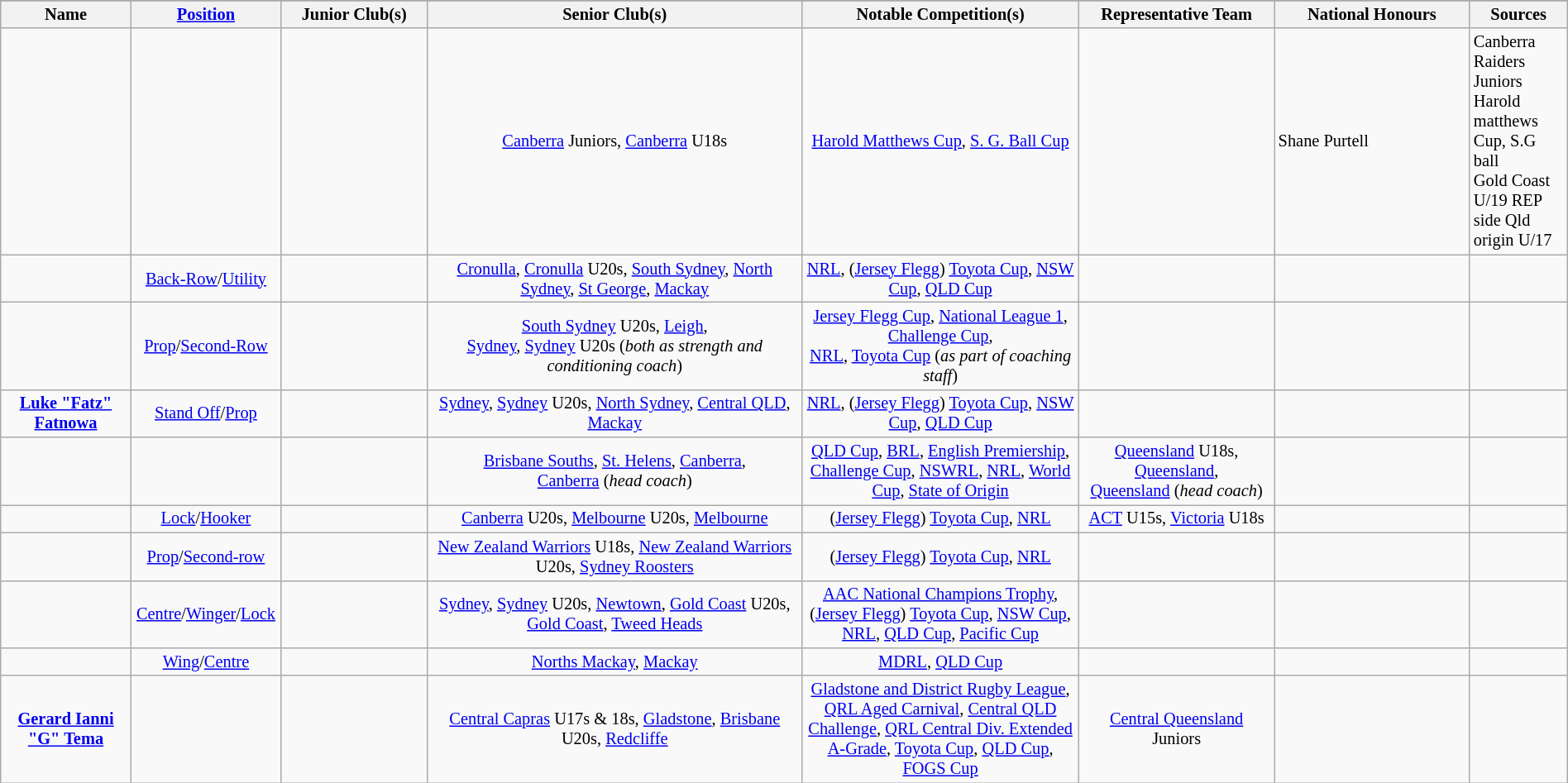<table class="wikitable sortable" width="100%" style="font-size:85%">
<tr bgcolor="#D0E7FF">
</tr>
<tr bgcolor="#D0E7FF">
<th width=8%>Name</th>
<th width=5%><a href='#'>Position</a></th>
<th width=9%>Junior Club(s)</th>
<th width=23%>Senior Club(s)</th>
<th width=17%>Notable Competition(s)</th>
<th width=12%>Representative Team</th>
<th width=12%>National Honours</th>
<th width=6%>Sources</th>
</tr>
<tr>
<td></td>
<td></td>
<td></td>
<td style="text-align:center;"><a href='#'>Canberra</a> Juniors, <a href='#'>Canberra</a> U18s</td>
<td style="text-align:center;"><a href='#'>Harold Matthews Cup</a>, <a href='#'>S. G. Ball Cup</a></td>
<td></td>
<td>Shane Purtell</td>
<td>Canberra Raiders Juniors Harold matthews Cup, S.G ball<br>Gold Coast U/19 REP side
Qld origin U/17</td>
</tr>
<tr>
<td></td>
<td style="text-align:center;"><a href='#'>Back-Row</a>/<a href='#'>Utility</a></td>
<td></td>
<td style="text-align:center;"><a href='#'>Cronulla</a>, <a href='#'>Cronulla</a> U20s, <a href='#'>South Sydney</a>, <a href='#'>North Sydney</a>, <a href='#'>St George</a>, <a href='#'>Mackay</a></td>
<td style="text-align:center;"><a href='#'>NRL</a>, (<a href='#'>Jersey Flegg</a>) <a href='#'>Toyota Cup</a>, <a href='#'>NSW Cup</a>, <a href='#'>QLD Cup</a></td>
<td></td>
<td></td>
<td></td>
</tr>
<tr>
<td></td>
<td style="text-align:center;"><a href='#'>Prop</a>/<a href='#'>Second-Row</a></td>
<td></td>
<td style="text-align:center;"><a href='#'>South Sydney</a> U20s, <a href='#'>Leigh</a>,<br> <a href='#'>Sydney</a>, <a href='#'>Sydney</a> U20s (<em>both as strength and conditioning coach</em>)</td>
<td style="text-align:center;"><a href='#'>Jersey Flegg Cup</a>, <a href='#'>National League 1</a>, <a href='#'>Challenge Cup</a>, <br><a href='#'>NRL</a>, <a href='#'>Toyota Cup</a> (<em>as part of coaching staff</em>)</td>
<td></td>
<td></td>
<td></td>
</tr>
<tr>
<td style="text-align:center;"><strong><a href='#'>Luke "Fatz" Fatnowa</a></strong></td>
<td style="text-align:center;"><a href='#'>Stand Off</a>/<a href='#'>Prop</a></td>
<td></td>
<td style="text-align:center;"><a href='#'>Sydney</a>, <a href='#'>Sydney</a> U20s, <a href='#'>North Sydney</a>, <a href='#'>Central QLD</a>, <a href='#'>Mackay</a></td>
<td style="text-align:center;"><a href='#'>NRL</a>, (<a href='#'>Jersey Flegg</a>) <a href='#'>Toyota Cup</a>, <a href='#'>NSW Cup</a>, <a href='#'>QLD Cup</a></td>
<td></td>
<td></td>
<td style="text-align:center;"><br><br></td>
</tr>
<tr>
<td></td>
<td></td>
<td></td>
<td style="text-align:center;"><a href='#'>Brisbane Souths</a>, <a href='#'>St. Helens</a>, <a href='#'>Canberra</a>, <br> <a href='#'>Canberra</a> (<em>head coach</em>)</td>
<td style="text-align:center;"><a href='#'>QLD Cup</a>, <a href='#'>BRL</a>, <a href='#'>English Premiership</a>, <a href='#'>Challenge Cup</a>, <a href='#'>NSWRL</a>, <a href='#'>NRL</a>, <a href='#'>World Cup</a>, <a href='#'>State of Origin</a></td>
<td style="text-align:center;"><a href='#'>Queensland</a> U18s, <a href='#'>Queensland</a>, <br> <a href='#'>Queensland</a> (<em>head coach</em>)</td>
<td></td>
<td></td>
</tr>
<tr>
<td></td>
<td style="text-align:center;"><a href='#'>Lock</a>/<a href='#'>Hooker</a></td>
<td></td>
<td style="text-align:center;"><a href='#'>Canberra</a> U20s, <a href='#'>Melbourne</a> U20s, <a href='#'>Melbourne</a></td>
<td style="text-align:center;">(<a href='#'>Jersey Flegg</a>) <a href='#'>Toyota Cup</a>, <a href='#'>NRL</a></td>
<td style="text-align:center;"><a href='#'>ACT</a> U15s, <a href='#'>Victoria</a> U18s</td>
<td></td>
<td></td>
</tr>
<tr>
<td></td>
<td style="text-align:center;"><a href='#'>Prop</a>/<a href='#'>Second-row</a></td>
<td></td>
<td style="text-align:center;"><a href='#'>New Zealand Warriors</a> U18s, <a href='#'>New Zealand Warriors</a> U20s, <a href='#'>Sydney Roosters</a></td>
<td style="text-align:center;">(<a href='#'>Jersey Flegg</a>) <a href='#'>Toyota Cup</a>, <a href='#'>NRL</a></td>
<td></td>
<td></td>
<td></td>
</tr>
<tr>
<td></td>
<td style="text-align:center;"><a href='#'>Centre</a>/<a href='#'>Winger</a>/<a href='#'>Lock</a></td>
<td></td>
<td style="text-align:center;"><a href='#'>Sydney</a>, <a href='#'>Sydney</a> U20s, <a href='#'>Newtown</a>, <a href='#'>Gold Coast</a> U20s, <a href='#'>Gold Coast</a>, <a href='#'>Tweed Heads</a></td>
<td style="text-align:center;"><a href='#'>AAC National Champions Trophy</a>, (<a href='#'>Jersey Flegg</a>) <a href='#'>Toyota Cup</a>, <a href='#'>NSW Cup</a>, <a href='#'>NRL</a>, <a href='#'>QLD Cup</a>, <a href='#'>Pacific Cup</a></td>
<td></td>
<td></td>
<td></td>
</tr>
<tr>
<td></td>
<td style="text-align:center;"><a href='#'>Wing</a>/<a href='#'>Centre</a></td>
<td></td>
<td style="text-align:center;"><a href='#'>Norths Mackay</a>, <a href='#'>Mackay</a></td>
<td style="text-align:center;"><a href='#'>MDRL</a>, <a href='#'>QLD Cup</a></td>
<td></td>
<td></td>
<td></td>
</tr>
<tr>
<td style="text-align:center;"><strong><a href='#'>Gerard Ianni "G" Tema</a></strong></td>
<td></td>
<td></td>
<td style="text-align:center;"><a href='#'>Central Capras</a> U17s & 18s, <a href='#'>Gladstone</a>, <a href='#'>Brisbane</a> U20s, <a href='#'>Redcliffe</a></td>
<td style="text-align:center;"><a href='#'>Gladstone and District Rugby League</a>, <a href='#'>QRL Aged Carnival</a>, <a href='#'>Central QLD Challenge</a>, <a href='#'>QRL Central Div. Extended A-Grade</a>, <a href='#'>Toyota Cup</a>, <a href='#'>QLD Cup</a>, <a href='#'>FOGS Cup</a></td>
<td style="text-align:center;"><a href='#'>Central Queensland</a> <br> Juniors</td>
<td></td>
<td style="text-align:center;"><br><br></td>
</tr>
</table>
